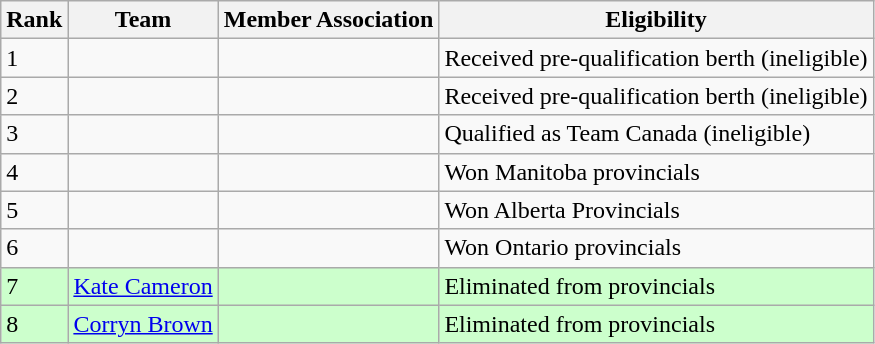<table class="wikitable">
<tr>
<th scope="col">Rank</th>
<th scope="col">Team</th>
<th scope="col">Member Association</th>
<th scope="col">Eligibility</th>
</tr>
<tr>
<td>1</td>
<td></td>
<td></td>
<td>Received pre-qualification berth (ineligible)</td>
</tr>
<tr>
<td>2</td>
<td></td>
<td></td>
<td>Received pre-qualification berth (ineligible)</td>
</tr>
<tr>
<td>3</td>
<td></td>
<td></td>
<td>Qualified as Team Canada (ineligible)</td>
</tr>
<tr>
<td>4</td>
<td></td>
<td></td>
<td>Won Manitoba provincials</td>
</tr>
<tr>
<td>5</td>
<td></td>
<td></td>
<td>Won Alberta Provincials</td>
</tr>
<tr>
<td>6</td>
<td></td>
<td></td>
<td>Won Ontario provincials</td>
</tr>
<tr bgcolor=#ccffcc>
<td>7</td>
<td><a href='#'>Kate Cameron</a></td>
<td></td>
<td>Eliminated from provincials</td>
</tr>
<tr bgcolor=#ccffcc>
<td>8</td>
<td><a href='#'>Corryn Brown</a></td>
<td></td>
<td>Eliminated from provincials</td>
</tr>
</table>
